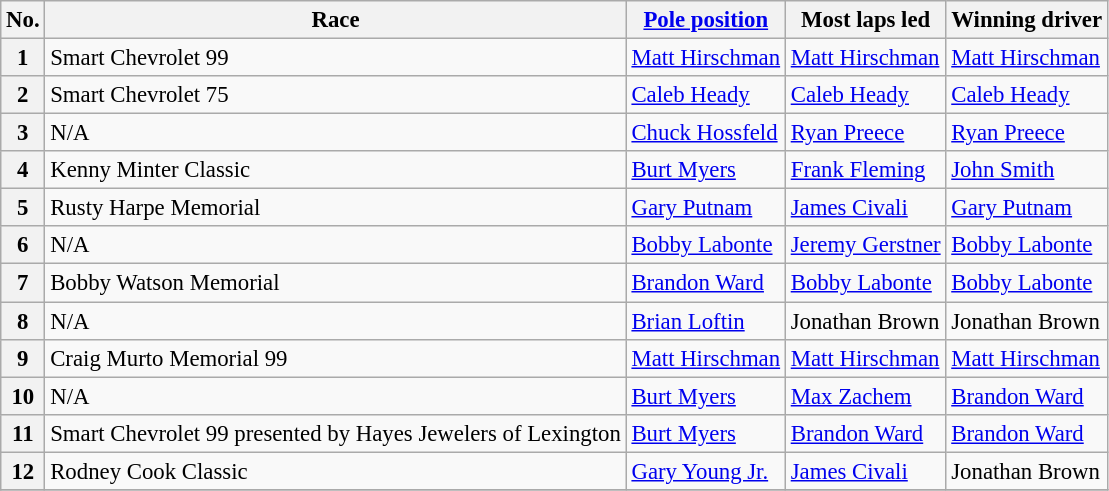<table class="wikitable sortable" style="font-size:95%">
<tr>
<th>No.</th>
<th>Race</th>
<th><a href='#'>Pole position</a></th>
<th>Most laps led</th>
<th>Winning driver</th>
</tr>
<tr>
<th>1</th>
<td>Smart Chevrolet 99</td>
<td><a href='#'>Matt Hirschman</a></td>
<td><a href='#'>Matt Hirschman</a></td>
<td><a href='#'>Matt Hirschman</a></td>
</tr>
<tr>
<th>2</th>
<td>Smart Chevrolet 75</td>
<td><a href='#'>Caleb Heady</a></td>
<td><a href='#'>Caleb Heady</a></td>
<td><a href='#'>Caleb Heady</a></td>
</tr>
<tr>
<th>3</th>
<td>N/A</td>
<td><a href='#'>Chuck Hossfeld</a></td>
<td><a href='#'>Ryan Preece</a></td>
<td><a href='#'>Ryan Preece</a></td>
</tr>
<tr>
<th>4</th>
<td>Kenny Minter Classic</td>
<td><a href='#'>Burt Myers</a></td>
<td><a href='#'>Frank Fleming</a></td>
<td><a href='#'>John Smith</a></td>
</tr>
<tr>
<th>5</th>
<td>Rusty Harpe Memorial</td>
<td><a href='#'>Gary Putnam</a></td>
<td><a href='#'>James Civali</a></td>
<td><a href='#'>Gary Putnam</a></td>
</tr>
<tr>
<th>6</th>
<td>N/A</td>
<td><a href='#'>Bobby Labonte</a></td>
<td><a href='#'>Jeremy Gerstner</a></td>
<td><a href='#'>Bobby Labonte</a></td>
</tr>
<tr>
<th>7</th>
<td>Bobby Watson Memorial</td>
<td><a href='#'>Brandon Ward</a></td>
<td><a href='#'>Bobby Labonte</a></td>
<td><a href='#'>Bobby Labonte</a></td>
</tr>
<tr>
<th>8</th>
<td>N/A</td>
<td><a href='#'>Brian Loftin</a></td>
<td>Jonathan Brown</td>
<td>Jonathan Brown</td>
</tr>
<tr>
<th>9</th>
<td>Craig Murto Memorial 99</td>
<td><a href='#'>Matt Hirschman</a></td>
<td><a href='#'>Matt Hirschman</a></td>
<td><a href='#'>Matt Hirschman</a></td>
</tr>
<tr>
<th>10</th>
<td>N/A</td>
<td><a href='#'>Burt Myers</a></td>
<td><a href='#'>Max Zachem</a></td>
<td><a href='#'>Brandon Ward</a></td>
</tr>
<tr>
<th>11</th>
<td>Smart Chevrolet 99 presented by Hayes Jewelers of Lexington</td>
<td><a href='#'>Burt Myers</a></td>
<td><a href='#'>Brandon Ward</a></td>
<td><a href='#'>Brandon Ward</a></td>
</tr>
<tr>
<th>12</th>
<td>Rodney Cook Classic</td>
<td><a href='#'>Gary Young Jr.</a></td>
<td><a href='#'>James Civali</a></td>
<td>Jonathan Brown</td>
</tr>
<tr>
</tr>
</table>
